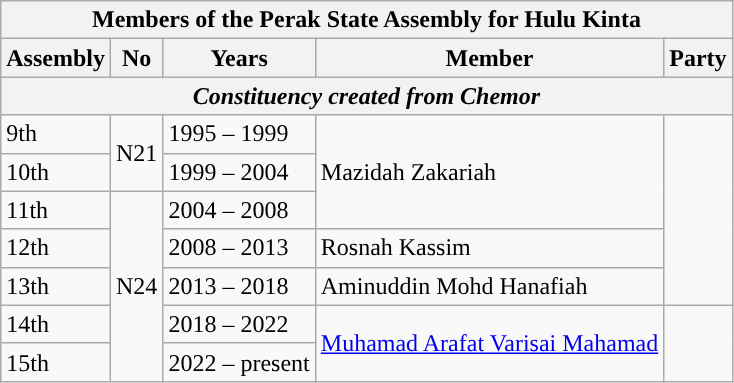<table class="wikitable">
<tr>
<th colspan=5>Members of the Perak State Assembly for Hulu Kinta</th>
</tr>
<tr>
<th>Assembly</th>
<th>No</th>
<th>Years</th>
<th>Member</th>
<th>Party</th>
</tr>
<tr>
<th colspan=5><em>Constituency created from Chemor</em></th>
</tr>
<tr>
<td>9th</td>
<td rowspan=2>N21</td>
<td>1995 – 1999</td>
<td rowspan="3">Mazidah Zakariah</td>
<td rowspan="5"></td>
</tr>
<tr>
<td>10th</td>
<td>1999 – 2004</td>
</tr>
<tr>
<td>11th</td>
<td rowspan=5>N24</td>
<td>2004 – 2008</td>
</tr>
<tr>
<td>12th</td>
<td>2008 – 2013</td>
<td>Rosnah Kassim</td>
</tr>
<tr>
<td>13th</td>
<td>2013 – 2018</td>
<td>Aminuddin Mohd Hanafiah</td>
</tr>
<tr>
<td>14th</td>
<td>2018 – 2022</td>
<td rowspan="2"><a href='#'>Muhamad Arafat Varisai Mahamad</a></td>
<td rowspan="2"></td>
</tr>
<tr>
<td>15th</td>
<td>2022 – present</td>
</tr>
</table>
